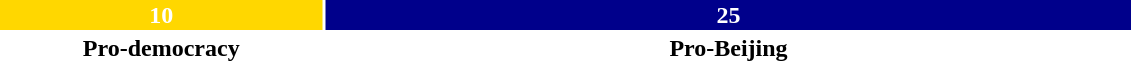<table style="width:60%; text-align:center;">
<tr style="color:white;">
<td style="background:gold; width:28.57%;"><strong>10</strong></td>
<td style="background:darkblue; width:71.43%;"><strong>25</strong></td>
</tr>
<tr>
<td><span><strong>Pro-democracy</strong></span></td>
<td><span><strong>Pro-Beijing</strong></span></td>
</tr>
</table>
